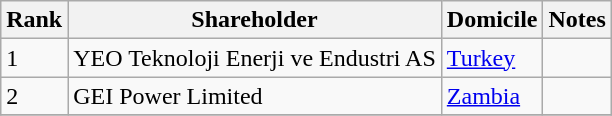<table class="wikitable sortable" style="margin: 0.5em auto">
<tr>
<th>Rank</th>
<th>Shareholder</th>
<th>Domicile</th>
<th>Notes</th>
</tr>
<tr>
<td>1</td>
<td>YEO Teknoloji Enerji ve Endustri AS</td>
<td><a href='#'>Turkey</a></td>
<td></td>
</tr>
<tr>
<td>2</td>
<td>GEI Power Limited</td>
<td><a href='#'>Zambia</a></td>
<td></td>
</tr>
<tr>
</tr>
</table>
